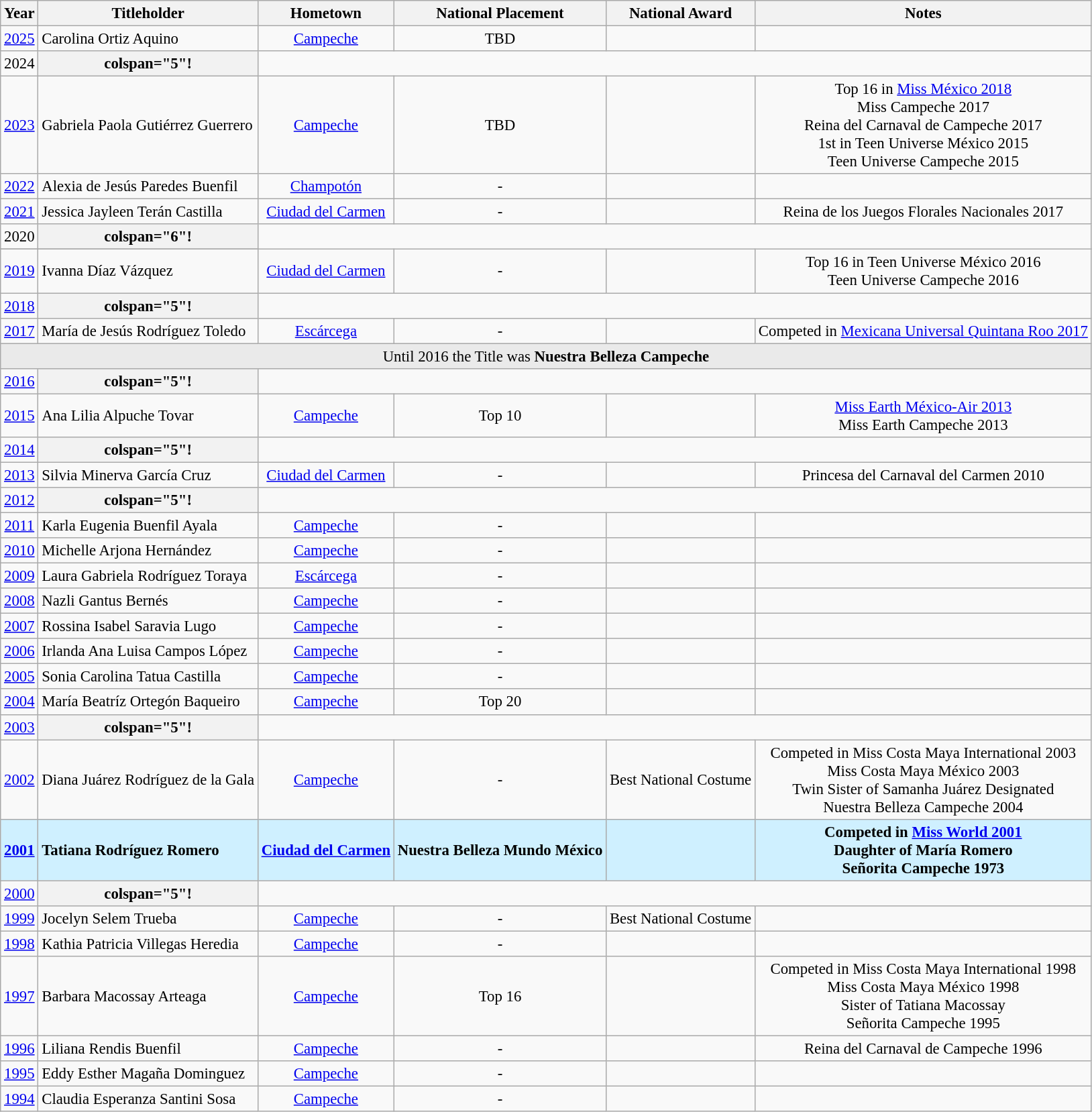<table class="wikitable sortable" style="font-size:95%;">
<tr>
<th>Year</th>
<th>Titleholder</th>
<th>Hometown</th>
<th>National Placement</th>
<th>National Award</th>
<th>Notes</th>
</tr>
<tr>
<td align="center"><a href='#'>2025</a></td>
<td>Carolina Ortiz Aquino</td>
<td align="center"><a href='#'>Campeche</a></td>
<td align="center">TBD</td>
<td align="center"></td>
<td align="center"></td>
</tr>
<tr>
<td align="center">2024</td>
<th>colspan="5"!</th>
</tr>
<tr>
<td align="center"><a href='#'>2023</a></td>
<td>Gabriela Paola Gutiérrez Guerrero</td>
<td align="center"><a href='#'>Campeche</a></td>
<td align="center">TBD</td>
<td align="center"></td>
<td align="center">Top 16 in <a href='#'>Miss México 2018</a><br>Miss Campeche 2017<br>Reina del Carnaval de Campeche 2017<br>1st in Teen Universe México 2015<br>Teen Universe Campeche 2015</td>
</tr>
<tr>
<td align="center"><a href='#'>2022</a></td>
<td>Alexia de Jesús Paredes Buenfil</td>
<td align="center"><a href='#'>Champotón</a></td>
<td align="center">-</td>
<td align="center"></td>
<td align="center"></td>
</tr>
<tr>
<td align="center"><a href='#'>2021</a></td>
<td>Jessica Jayleen Terán Castilla</td>
<td align="center"><a href='#'>Ciudad del Carmen</a></td>
<td align="center">-</td>
<td align="center"></td>
<td align="center">Reina de los Juegos Florales Nacionales 2017</td>
</tr>
<tr>
<td align="center">2020</td>
<th>colspan="6"!</th>
</tr>
<tr>
</tr>
<tr>
<td align="center"><a href='#'>2019</a></td>
<td>Ivanna Díaz Vázquez</td>
<td align="center"><a href='#'>Ciudad del Carmen</a></td>
<td align="center">-</td>
<td align="center"></td>
<td align="center">Top 16 in Teen Universe México 2016<br>Teen Universe Campeche 2016</td>
</tr>
<tr>
<td align="center"><a href='#'>2018</a></td>
<th>colspan="5"!</th>
</tr>
<tr>
<td align="center"><a href='#'>2017</a></td>
<td>María de Jesús Rodríguez Toledo</td>
<td align="center"><a href='#'>Escárcega</a></td>
<td align="center">-</td>
<td align="center"></td>
<td align="center">Competed in <a href='#'>Mexicana Universal Quintana Roo 2017</a></td>
</tr>
<tr>
<td colspan="7" bgcolor="#EAEAEA" style="text-align:center;">Until 2016 the Title was <strong>Nuestra Belleza Campeche</strong></td>
</tr>
<tr>
<td align="center"><a href='#'>2016</a></td>
<th>colspan="5"!</th>
</tr>
<tr>
<td align="center"><a href='#'>2015</a></td>
<td>Ana Lilia Alpuche Tovar</td>
<td align="center"><a href='#'>Campeche</a></td>
<td align="center">Top 10</td>
<td align="center"></td>
<td align="center"><a href='#'>Miss Earth México-Air 2013</a><br>Miss Earth Campeche 2013</td>
</tr>
<tr>
<td align="center"><a href='#'>2014</a></td>
<th>colspan="5"!</th>
</tr>
<tr>
<td align="center"><a href='#'>2013</a></td>
<td>Silvia Minerva García Cruz</td>
<td align="center"><a href='#'>Ciudad del Carmen</a></td>
<td align="center">-</td>
<td align="center"></td>
<td align="center">Princesa del Carnaval del Carmen 2010</td>
</tr>
<tr>
<td align="center"><a href='#'>2012</a></td>
<th>colspan="5"!</th>
</tr>
<tr>
<td align="center"><a href='#'>2011</a></td>
<td>Karla Eugenia Buenfil Ayala</td>
<td align="center"><a href='#'>Campeche</a></td>
<td align="center">-</td>
<td align="center"></td>
<td align="center"></td>
</tr>
<tr>
<td align="center"><a href='#'>2010</a></td>
<td>Michelle Arjona Hernández</td>
<td align="center"><a href='#'>Campeche</a></td>
<td align="center">-</td>
<td align="center"></td>
<td align="center"></td>
</tr>
<tr>
<td align="center"><a href='#'>2009</a></td>
<td>Laura Gabriela Rodríguez Toraya</td>
<td align="center"><a href='#'>Escárcega</a></td>
<td align="center">-</td>
<td align="center"></td>
<td align="center"></td>
</tr>
<tr>
<td align="center"><a href='#'>2008</a></td>
<td>Nazli Gantus Bernés</td>
<td align="center"><a href='#'>Campeche</a></td>
<td align="center">-</td>
<td align="center"></td>
<td align="center"></td>
</tr>
<tr>
<td align="center"><a href='#'>2007</a></td>
<td>Rossina Isabel Saravia Lugo</td>
<td align="center"><a href='#'>Campeche</a></td>
<td align="center">-</td>
<td align="center"></td>
<td align="center"></td>
</tr>
<tr>
<td align="center"><a href='#'>2006</a></td>
<td>Irlanda Ana Luisa Campos López</td>
<td align="center"><a href='#'>Campeche</a></td>
<td align="center">-</td>
<td align="center"></td>
<td align="center"></td>
</tr>
<tr>
<td align="center"><a href='#'>2005</a></td>
<td>Sonia Carolina Tatua Castilla</td>
<td align="center"><a href='#'>Campeche</a></td>
<td align="center">-</td>
<td align="center"></td>
<td align="center"></td>
</tr>
<tr>
<td align="center"><a href='#'>2004</a></td>
<td>María Beatríz Ortegón Baqueiro</td>
<td align="center"><a href='#'>Campeche</a></td>
<td align="center">Top 20</td>
<td align="center"></td>
<td align="center"></td>
</tr>
<tr>
<td align="center"><a href='#'>2003</a></td>
<th>colspan="5"!</th>
</tr>
<tr>
<td align="center"><a href='#'>2002</a></td>
<td>Diana Juárez Rodríguez de la Gala</td>
<td align="center"><a href='#'>Campeche</a></td>
<td align="center">-</td>
<td align="center">Best National Costume</td>
<td align="center">Competed in Miss Costa Maya International 2003<br>Miss Costa Maya México 2003<br>Twin Sister of Samanha Juárez Designated<br>Nuestra Belleza Campeche 2004</td>
</tr>
<tr bgcolor="#CFF0FF">
<td align="center"><strong><a href='#'>2001</a></strong></td>
<td><strong>Tatiana Rodríguez Romero</strong></td>
<td align="center"><strong><a href='#'>Ciudad del Carmen</a></strong></td>
<td align="center"><strong>Nuestra Belleza Mundo México</strong></td>
<td align="center"></td>
<td align="center"><strong>Competed in <a href='#'>Miss World 2001</a><br>Daughter of María Romero<br>Señorita Campeche 1973</strong></td>
</tr>
<tr>
<td align="center"><a href='#'>2000</a></td>
<th>colspan="5"!</th>
</tr>
<tr>
<td align="center"><a href='#'>1999</a></td>
<td>Jocelyn Selem Trueba</td>
<td align="center"><a href='#'>Campeche</a></td>
<td align="center">-</td>
<td align="center">Best National Costume</td>
<td align="center"></td>
</tr>
<tr>
<td align="center"><a href='#'>1998</a></td>
<td>Kathia Patricia Villegas Heredia</td>
<td align="center"><a href='#'>Campeche</a></td>
<td align="center">-</td>
<td align="center"></td>
<td align="center"></td>
</tr>
<tr>
<td align="center"><a href='#'>1997</a></td>
<td>Barbara Macossay Arteaga</td>
<td align="center"><a href='#'>Campeche</a></td>
<td align="center">Top 16</td>
<td align="center"></td>
<td align="center">Competed in Miss Costa Maya International 1998<br>Miss Costa Maya México 1998<br>Sister of Tatiana Macossay<br>Señorita Campeche 1995</td>
</tr>
<tr>
<td align="center"><a href='#'>1996</a></td>
<td>Liliana Rendis Buenfil</td>
<td align="center"><a href='#'>Campeche</a></td>
<td align="center">-</td>
<td align="center"></td>
<td align="center">Reina del Carnaval de Campeche 1996</td>
</tr>
<tr>
<td align="center"><a href='#'>1995</a></td>
<td>Eddy Esther Magaña Dominguez</td>
<td align="center"><a href='#'>Campeche</a></td>
<td align="center">-</td>
<td align="center"></td>
<td align="center"></td>
</tr>
<tr>
<td align="center"><a href='#'>1994</a></td>
<td>Claudia Esperanza Santini Sosa</td>
<td align="center"><a href='#'>Campeche</a></td>
<td align="center">-</td>
<td align="center"></td>
<td align="center"></td>
</tr>
</table>
